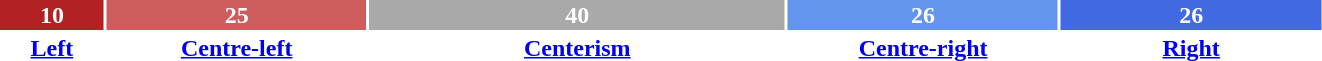<table style="width:70%; text-align:center">
<tr style="color:white">
<td style="background:#B22222; width:7.93%"><strong>10</strong></td>
<td style="background:#CD5C5C; width:19.84%"><strong>25</strong></td>
<td style="background:#A9A9A9; width:31.74%"><strong>40</strong></td>
<td style="background:#6495ED; width:20.63%"><strong>26</strong></td>
<td style="background:#4169E1; width:20.63%"><strong>26</strong></td>
</tr>
<tr>
<td><span><strong><a href='#'>Left</a></strong></span></td>
<td><span><strong><a href='#'>Centre-left</a></strong></span></td>
<td><span><strong><a href='#'>Centerism</a></strong></span></td>
<td><span><strong><a href='#'>Centre-right</a></strong></span></td>
<td><span><strong><a href='#'>Right</a></strong></span></td>
</tr>
</table>
